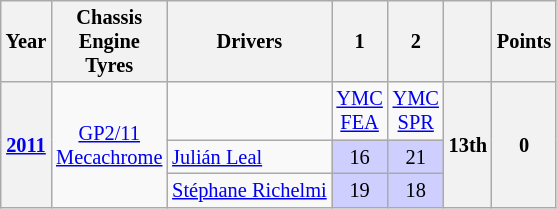<table class="wikitable" style="text-align:center; font-size:85%;">
<tr>
<th>Year</th>
<th>Chassis<br>Engine<br>Tyres</th>
<th>Drivers</th>
<th>1</th>
<th>2</th>
<th></th>
<th>Points</th>
</tr>
<tr>
<th rowspan=3><a href='#'>2011</a></th>
<td rowspan=3><a href='#'>GP2/11</a><br><a href='#'>Mecachrome</a><br></td>
<td></td>
<td><a href='#'>YMC<br>FEA</a></td>
<td><a href='#'>YMC<br>SPR</a></td>
<th rowspan=3>13th</th>
<th rowspan=3>0</th>
</tr>
<tr>
<td align=left> <a href='#'>Julián Leal</a></td>
<td bgcolor="#CFCFFF">16</td>
<td bgcolor="#CFCFFF">21</td>
</tr>
<tr>
<td align=left> <a href='#'>Stéphane Richelmi</a></td>
<td bgcolor="#CFCFFF">19</td>
<td bgcolor="#CFCFFF">18</td>
</tr>
</table>
